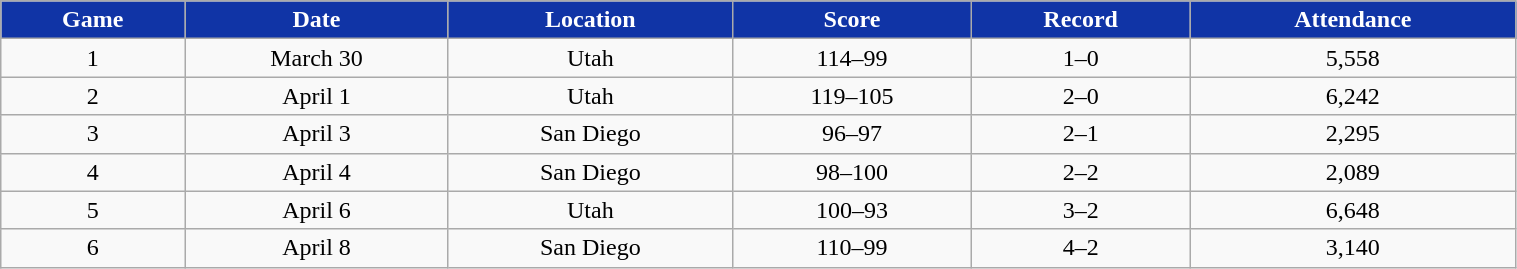<table class="wikitable" style="width:80%;">
<tr style="text-align:center; background:#1034A6;color:#FFFFFF;">
<td><strong>Game</strong></td>
<td><strong>Date</strong></td>
<td><strong>Location</strong></td>
<td><strong>Score</strong></td>
<td><strong>Record</strong></td>
<td><strong>Attendance</strong></td>
</tr>
<tr style="text-align:center;" bgcolor="">
<td>1</td>
<td>March 30</td>
<td>Utah</td>
<td>114–99</td>
<td>1–0</td>
<td>5,558</td>
</tr>
<tr style="text-align:center;" bgcolor="">
<td>2</td>
<td>April 1</td>
<td>Utah</td>
<td>119–105</td>
<td>2–0</td>
<td>6,242</td>
</tr>
<tr style="text-align:center;" bgcolor="">
<td>3</td>
<td>April 3</td>
<td>San Diego</td>
<td>96–97</td>
<td>2–1</td>
<td>2,295</td>
</tr>
<tr style="text-align:center;" bgcolor="">
<td>4</td>
<td>April 4</td>
<td>San Diego</td>
<td>98–100</td>
<td>2–2</td>
<td>2,089</td>
</tr>
<tr style="text-align:center;" bgcolor="">
<td>5</td>
<td>April 6</td>
<td>Utah</td>
<td>100–93</td>
<td>3–2</td>
<td>6,648</td>
</tr>
<tr style="text-align:center;" bgcolor="">
<td>6</td>
<td>April 8</td>
<td>San Diego</td>
<td>110–99</td>
<td>4–2</td>
<td>3,140</td>
</tr>
</table>
